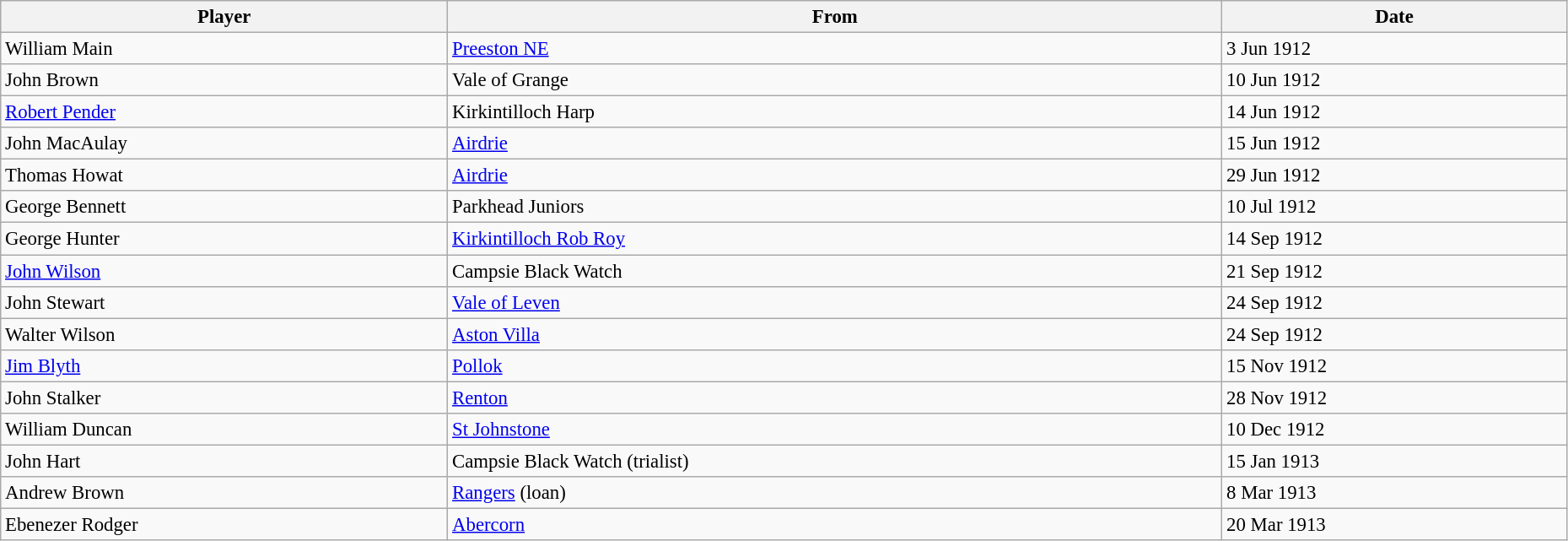<table class="wikitable" style="text-align:center; font-size:95%;width:98%; text-align:left">
<tr>
<th><strong>Player</strong></th>
<th><strong>From</strong></th>
<th><strong>Date</strong></th>
</tr>
<tr>
<td> William Main</td>
<td> <a href='#'>Preeston NE</a></td>
<td>3 Jun 1912</td>
</tr>
<tr>
<td> John Brown</td>
<td> Vale of Grange</td>
<td>10 Jun 1912</td>
</tr>
<tr>
<td> <a href='#'>Robert Pender</a></td>
<td> Kirkintilloch Harp</td>
<td>14 Jun 1912</td>
</tr>
<tr>
<td> John MacAulay</td>
<td> <a href='#'>Airdrie</a></td>
<td>15 Jun 1912</td>
</tr>
<tr>
<td> Thomas Howat</td>
<td> <a href='#'>Airdrie</a></td>
<td>29 Jun 1912</td>
</tr>
<tr>
<td> George Bennett</td>
<td> Parkhead Juniors</td>
<td>10 Jul 1912</td>
</tr>
<tr>
<td> George Hunter</td>
<td> <a href='#'>Kirkintilloch Rob Roy</a></td>
<td>14 Sep 1912</td>
</tr>
<tr>
<td> <a href='#'>John Wilson</a></td>
<td> Campsie Black Watch</td>
<td>21 Sep 1912</td>
</tr>
<tr>
<td> John Stewart</td>
<td> <a href='#'>Vale of Leven</a></td>
<td>24 Sep 1912</td>
</tr>
<tr>
<td> Walter Wilson</td>
<td> <a href='#'>Aston Villa</a></td>
<td>24 Sep 1912</td>
</tr>
<tr>
<td> <a href='#'>Jim Blyth</a></td>
<td> <a href='#'>Pollok</a></td>
<td>15 Nov 1912</td>
</tr>
<tr>
<td> John Stalker</td>
<td> <a href='#'>Renton</a></td>
<td>28 Nov 1912</td>
</tr>
<tr>
<td> William Duncan</td>
<td> <a href='#'>St Johnstone</a></td>
<td>10 Dec 1912</td>
</tr>
<tr>
<td> John Hart</td>
<td> Campsie Black Watch (trialist)</td>
<td>15 Jan 1913</td>
</tr>
<tr>
<td> Andrew Brown</td>
<td> <a href='#'>Rangers</a> (loan)</td>
<td>8 Mar 1913</td>
</tr>
<tr>
<td> Ebenezer Rodger</td>
<td> <a href='#'>Abercorn</a></td>
<td>20 Mar 1913</td>
</tr>
</table>
